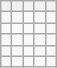<table class="wikitable">
<tr>
<th></th>
<th></th>
<th></th>
<th></th>
<th></th>
</tr>
<tr>
<td></td>
<td></td>
<td></td>
<td></td>
<td></td>
</tr>
<tr>
<td></td>
<td></td>
<td></td>
<td></td>
<td></td>
</tr>
<tr>
<td></td>
<td></td>
<td></td>
<td></td>
<td></td>
</tr>
<tr>
<td></td>
<td></td>
<td></td>
<td></td>
<td></td>
</tr>
<tr>
<td></td>
<td></td>
<td></td>
<td></td>
<td></td>
</tr>
</table>
